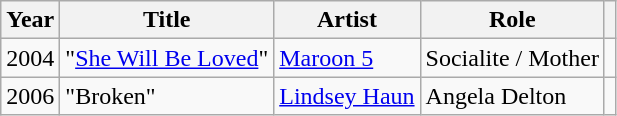<table class="wikitable">
<tr>
<th>Year</th>
<th>Title</th>
<th>Artist</th>
<th>Role</th>
<th></th>
</tr>
<tr>
<td>2004</td>
<td>"<a href='#'>She Will Be Loved</a>"</td>
<td><a href='#'>Maroon 5</a></td>
<td>Socialite / Mother</td>
<td></td>
</tr>
<tr>
<td>2006</td>
<td>"Broken"</td>
<td><a href='#'>Lindsey Haun</a></td>
<td>Angela Delton</td>
<td></td>
</tr>
</table>
